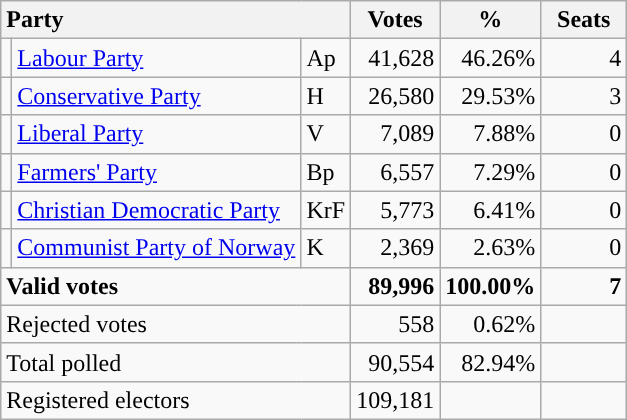<table class="wikitable" border="1" style="text-align:right;">
<tr>
<th style="text-align:left;" colspan=3>Party</th>
<th align=center width="50">Votes</th>
<th align=center width="50">%</th>
<th align=center width="50">Seats</th>
</tr>
<tr>
<td style="color:inherit;background:"></td>
<td align=left><a href='#'>Labour Party</a></td>
<td align=left>Ap</td>
<td>41,628</td>
<td>46.26%</td>
<td>4</td>
</tr>
<tr>
<td style="color:inherit;background:"></td>
<td align=left><a href='#'>Conservative Party</a></td>
<td align=left>H</td>
<td>26,580</td>
<td>29.53%</td>
<td>3</td>
</tr>
<tr>
<td style="color:inherit;background:"></td>
<td align=left><a href='#'>Liberal Party</a></td>
<td align=left>V</td>
<td>7,089</td>
<td>7.88%</td>
<td>0</td>
</tr>
<tr>
<td style="color:inherit;background:"></td>
<td align=left><a href='#'>Farmers' Party</a></td>
<td align=left>Bp</td>
<td>6,557</td>
<td>7.29%</td>
<td>0</td>
</tr>
<tr>
<td style="color:inherit;background:"></td>
<td align=left><a href='#'>Christian Democratic Party</a></td>
<td align=left>KrF</td>
<td>5,773</td>
<td>6.41%</td>
<td>0</td>
</tr>
<tr>
<td style="color:inherit;background:"></td>
<td align=left><a href='#'>Communist Party of Norway</a></td>
<td align=left>K</td>
<td>2,369</td>
<td>2.63%</td>
<td>0</td>
</tr>
<tr style="font-weight:bold">
<td align=left colspan=3>Valid votes</td>
<td>89,996</td>
<td>100.00%</td>
<td>7</td>
</tr>
<tr>
<td align=left colspan=3>Rejected votes</td>
<td>558</td>
<td>0.62%</td>
<td></td>
</tr>
<tr>
<td align=left colspan=3>Total polled</td>
<td>90,554</td>
<td>82.94%</td>
<td></td>
</tr>
<tr>
<td align=left colspan=3>Registered electors</td>
<td>109,181</td>
<td></td>
<td></td>
</tr>
</table>
